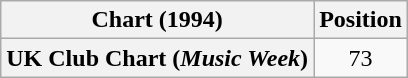<table class="wikitable plainrowheaders" style="text-align:center">
<tr>
<th>Chart (1994)</th>
<th>Position</th>
</tr>
<tr>
<th scope="row">UK Club Chart (<em>Music Week</em>)</th>
<td>73</td>
</tr>
</table>
